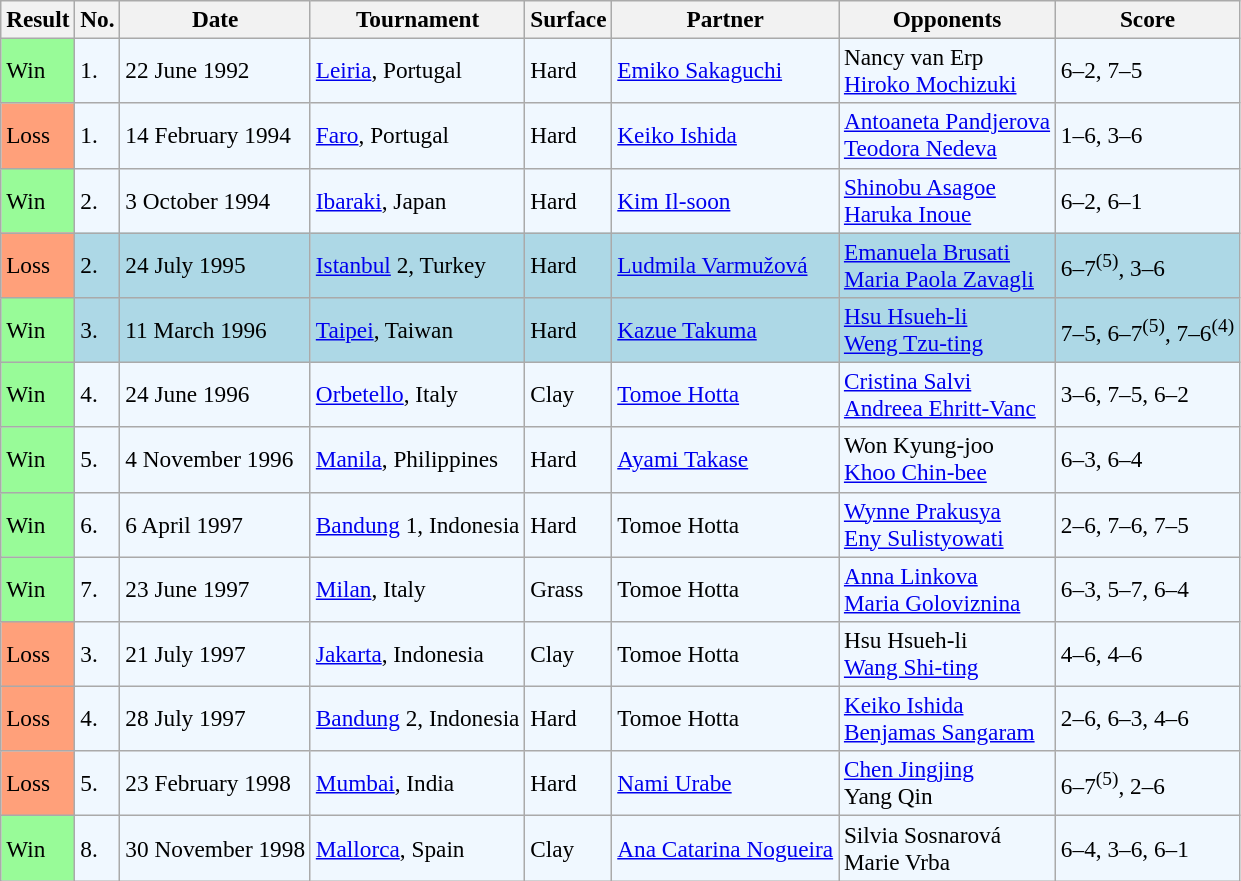<table class="sortable wikitable" style=font-size:97%>
<tr>
<th>Result</th>
<th>No.</th>
<th>Date</th>
<th>Tournament</th>
<th>Surface</th>
<th>Partner</th>
<th>Opponents</th>
<th class="unsortable">Score</th>
</tr>
<tr style="background:#f0f8ff;">
<td style="background:#98fb98;">Win</td>
<td>1.</td>
<td>22 June 1992</td>
<td><a href='#'>Leiria</a>, Portugal</td>
<td>Hard</td>
<td> <a href='#'>Emiko Sakaguchi</a></td>
<td> Nancy van Erp <br>  <a href='#'>Hiroko Mochizuki</a></td>
<td>6–2, 7–5</td>
</tr>
<tr style="background:#f0f8ff;">
<td style="background:#ffa07a;">Loss</td>
<td>1.</td>
<td>14 February 1994</td>
<td><a href='#'>Faro</a>, Portugal</td>
<td>Hard</td>
<td> <a href='#'>Keiko Ishida</a></td>
<td> <a href='#'>Antoaneta Pandjerova</a> <br>  <a href='#'>Teodora Nedeva</a></td>
<td>1–6, 3–6</td>
</tr>
<tr style="background:#f0f8ff;">
<td style="background:#98fb98;">Win</td>
<td>2.</td>
<td>3 October 1994</td>
<td><a href='#'>Ibaraki</a>, Japan</td>
<td>Hard</td>
<td> <a href='#'>Kim Il-soon</a></td>
<td> <a href='#'>Shinobu Asagoe</a> <br>  <a href='#'>Haruka Inoue</a></td>
<td>6–2, 6–1</td>
</tr>
<tr style="background:lightblue;">
<td style="background:#ffa07a;">Loss</td>
<td>2.</td>
<td>24 July 1995</td>
<td><a href='#'>Istanbul</a> 2, Turkey</td>
<td>Hard</td>
<td> <a href='#'>Ludmila Varmužová</a></td>
<td> <a href='#'>Emanuela Brusati</a> <br>  <a href='#'>Maria Paola Zavagli</a></td>
<td>6–7<sup>(5)</sup>, 3–6</td>
</tr>
<tr style="background:lightblue;">
<td style="background:#98fb98;">Win</td>
<td>3.</td>
<td>11 March 1996</td>
<td><a href='#'>Taipei</a>, Taiwan</td>
<td>Hard</td>
<td> <a href='#'>Kazue Takuma</a></td>
<td> <a href='#'>Hsu Hsueh-li</a> <br>  <a href='#'>Weng Tzu-ting</a></td>
<td>7–5, 6–7<sup>(5)</sup>, 7–6<sup>(4)</sup></td>
</tr>
<tr style="background:#f0f8ff;">
<td style="background:#98fb98;">Win</td>
<td>4.</td>
<td>24 June 1996</td>
<td><a href='#'>Orbetello</a>, Italy</td>
<td>Clay</td>
<td> <a href='#'>Tomoe Hotta</a></td>
<td> <a href='#'>Cristina Salvi</a> <br>  <a href='#'>Andreea Ehritt-Vanc</a></td>
<td>3–6, 7–5, 6–2</td>
</tr>
<tr bgcolor="#f0f8ff">
<td style="background:#98fb98;">Win</td>
<td>5.</td>
<td>4 November 1996</td>
<td><a href='#'>Manila</a>, Philippines</td>
<td>Hard</td>
<td> <a href='#'>Ayami Takase</a></td>
<td> Won Kyung-joo <br>  <a href='#'>Khoo Chin-bee</a></td>
<td>6–3, 6–4</td>
</tr>
<tr style="background:#f0f8ff;">
<td style="background:#98fb98;">Win</td>
<td>6.</td>
<td>6 April 1997</td>
<td><a href='#'>Bandung</a> 1, Indonesia</td>
<td>Hard</td>
<td> Tomoe Hotta</td>
<td> <a href='#'>Wynne Prakusya</a> <br>  <a href='#'>Eny Sulistyowati</a></td>
<td>2–6, 7–6, 7–5</td>
</tr>
<tr style="background:#f0f8ff;">
<td style="background:#98fb98;">Win</td>
<td>7.</td>
<td>23 June 1997</td>
<td><a href='#'>Milan</a>, Italy</td>
<td>Grass</td>
<td> Tomoe Hotta</td>
<td> <a href='#'>Anna Linkova</a> <br>  <a href='#'>Maria Goloviznina</a></td>
<td>6–3, 5–7, 6–4</td>
</tr>
<tr style="background:#f0f8ff;">
<td style="background:#ffa07a;">Loss</td>
<td>3.</td>
<td>21 July 1997</td>
<td><a href='#'>Jakarta</a>, Indonesia</td>
<td>Clay</td>
<td> Tomoe Hotta</td>
<td> Hsu Hsueh-li <br>  <a href='#'>Wang Shi-ting</a></td>
<td>4–6, 4–6</td>
</tr>
<tr style="background:#f0f8ff;">
<td style="background:#ffa07a;">Loss</td>
<td>4.</td>
<td>28 July 1997</td>
<td><a href='#'>Bandung</a> 2, Indonesia</td>
<td>Hard</td>
<td> Tomoe Hotta</td>
<td> <a href='#'>Keiko Ishida</a> <br>  <a href='#'>Benjamas Sangaram</a></td>
<td>2–6, 6–3, 4–6</td>
</tr>
<tr style="background:#f0f8ff;">
<td style="background:#ffa07a;">Loss</td>
<td>5.</td>
<td>23 February 1998</td>
<td><a href='#'>Mumbai</a>, India</td>
<td>Hard</td>
<td> <a href='#'>Nami Urabe</a></td>
<td> <a href='#'>Chen Jingjing</a> <br>  Yang Qin</td>
<td>6–7<sup>(5)</sup>, 2–6</td>
</tr>
<tr style="background:#f0f8ff;">
<td style="background:#98fb98;">Win</td>
<td>8.</td>
<td>30 November 1998</td>
<td><a href='#'>Mallorca</a>, Spain</td>
<td>Clay</td>
<td> <a href='#'>Ana Catarina Nogueira</a></td>
<td> Silvia Sosnarová <br>  Marie Vrba</td>
<td>6–4, 3–6, 6–1</td>
</tr>
</table>
